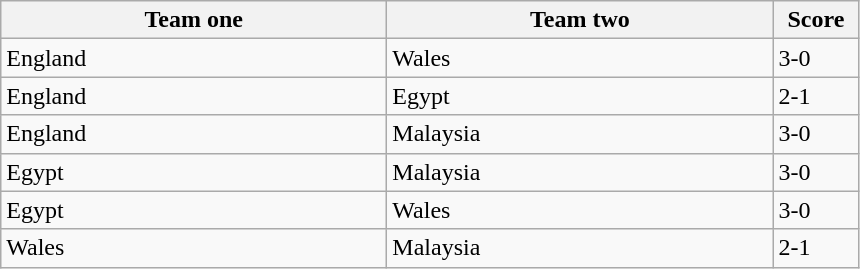<table class="wikitable">
<tr>
<th width=250>Team one</th>
<th width=250>Team two</th>
<th width=50>Score</th>
</tr>
<tr>
<td> England</td>
<td> Wales</td>
<td>3-0</td>
</tr>
<tr>
<td> England</td>
<td> Egypt</td>
<td>2-1</td>
</tr>
<tr>
<td> England</td>
<td> Malaysia</td>
<td>3-0</td>
</tr>
<tr>
<td> Egypt</td>
<td> Malaysia</td>
<td>3-0</td>
</tr>
<tr>
<td> Egypt</td>
<td> Wales</td>
<td>3-0</td>
</tr>
<tr>
<td> Wales</td>
<td> Malaysia</td>
<td>2-1</td>
</tr>
</table>
